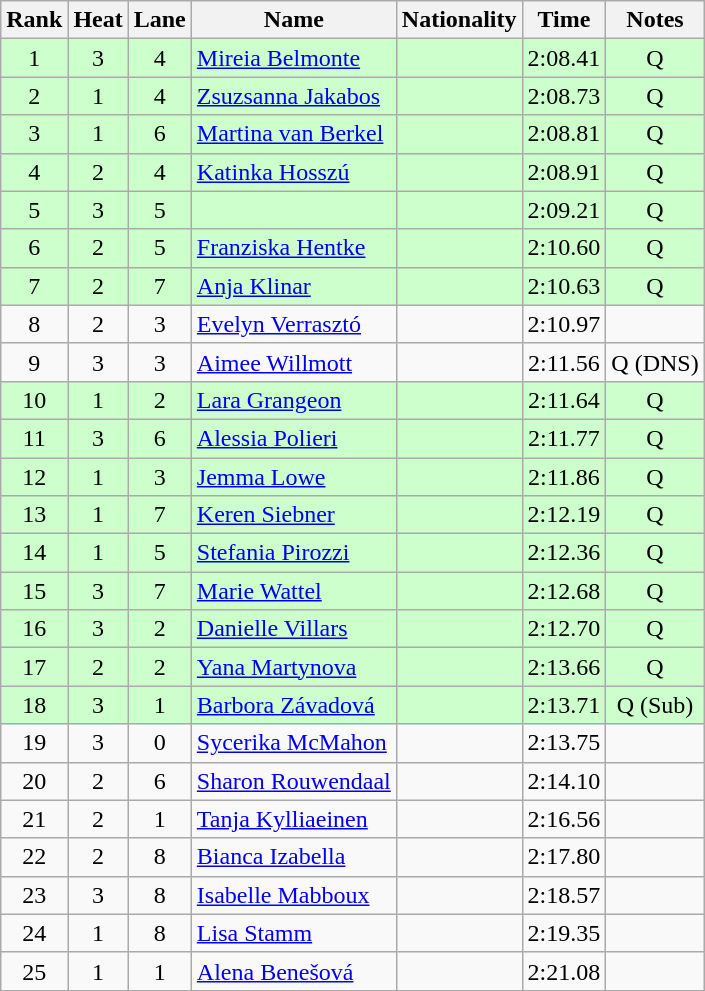<table class="wikitable sortable" style="text-align:center">
<tr>
<th>Rank</th>
<th>Heat</th>
<th>Lane</th>
<th>Name</th>
<th>Nationality</th>
<th>Time</th>
<th>Notes</th>
</tr>
<tr bgcolor=ccffcc>
<td>1</td>
<td>3</td>
<td>4</td>
<td align=left><a href='#'>Mireia Belmonte</a></td>
<td align=left></td>
<td>2:08.41</td>
<td>Q</td>
</tr>
<tr bgcolor=ccffcc>
<td>2</td>
<td>1</td>
<td>4</td>
<td align=left><a href='#'>Zsuzsanna Jakabos</a></td>
<td align=left></td>
<td>2:08.73</td>
<td>Q</td>
</tr>
<tr bgcolor=ccffcc>
<td>3</td>
<td>1</td>
<td>6</td>
<td align=left><a href='#'>Martina van Berkel</a></td>
<td align=left></td>
<td>2:08.81</td>
<td>Q</td>
</tr>
<tr bgcolor=ccffcc>
<td>4</td>
<td>2</td>
<td>4</td>
<td align=left><a href='#'>Katinka Hosszú</a></td>
<td align=left></td>
<td>2:08.91</td>
<td>Q</td>
</tr>
<tr bgcolor=ccffcc>
<td>5</td>
<td>3</td>
<td>5</td>
<td align=left></td>
<td align=left></td>
<td>2:09.21</td>
<td>Q</td>
</tr>
<tr bgcolor=ccffcc>
<td>6</td>
<td>2</td>
<td>5</td>
<td align=left><a href='#'>Franziska Hentke</a></td>
<td align=left></td>
<td>2:10.60</td>
<td>Q</td>
</tr>
<tr bgcolor=ccffcc>
<td>7</td>
<td>2</td>
<td>7</td>
<td align=left><a href='#'>Anja Klinar</a></td>
<td align=left></td>
<td>2:10.63</td>
<td>Q</td>
</tr>
<tr>
<td>8</td>
<td>2</td>
<td>3</td>
<td align=left><a href='#'>Evelyn Verrasztó</a></td>
<td align=left></td>
<td>2:10.97</td>
<td></td>
</tr>
<tr>
<td>9</td>
<td>3</td>
<td>3</td>
<td align=left><a href='#'>Aimee Willmott</a></td>
<td align=left></td>
<td>2:11.56</td>
<td>Q (DNS)</td>
</tr>
<tr bgcolor=ccffcc>
<td>10</td>
<td>1</td>
<td>2</td>
<td align=left><a href='#'>Lara Grangeon</a></td>
<td align=left></td>
<td>2:11.64</td>
<td>Q</td>
</tr>
<tr bgcolor=ccffcc>
<td>11</td>
<td>3</td>
<td>6</td>
<td align=left><a href='#'>Alessia Polieri</a></td>
<td align=left></td>
<td>2:11.77</td>
<td>Q</td>
</tr>
<tr bgcolor=ccffcc>
<td>12</td>
<td>1</td>
<td>3</td>
<td align=left><a href='#'>Jemma Lowe</a></td>
<td align=left></td>
<td>2:11.86</td>
<td>Q</td>
</tr>
<tr bgcolor=ccffcc>
<td>13</td>
<td>1</td>
<td>7</td>
<td align=left><a href='#'>Keren Siebner</a></td>
<td align=left></td>
<td>2:12.19</td>
<td>Q</td>
</tr>
<tr bgcolor=ccffcc>
<td>14</td>
<td>1</td>
<td>5</td>
<td align=left><a href='#'>Stefania Pirozzi</a></td>
<td align=left></td>
<td>2:12.36</td>
<td>Q</td>
</tr>
<tr bgcolor=ccffcc>
<td>15</td>
<td>3</td>
<td>7</td>
<td align=left><a href='#'>Marie Wattel</a></td>
<td align=left></td>
<td>2:12.68</td>
<td>Q</td>
</tr>
<tr bgcolor=ccffcc>
<td>16</td>
<td>3</td>
<td>2</td>
<td align=left><a href='#'>Danielle Villars</a></td>
<td align=left></td>
<td>2:12.70</td>
<td>Q</td>
</tr>
<tr bgcolor=ccffcc>
<td>17</td>
<td>2</td>
<td>2</td>
<td align=left><a href='#'>Yana Martynova</a></td>
<td align=left></td>
<td>2:13.66</td>
<td>Q</td>
</tr>
<tr bgcolor=ccffcc>
<td>18</td>
<td>3</td>
<td>1</td>
<td align=left><a href='#'>Barbora Závadová</a></td>
<td align=left></td>
<td>2:13.71</td>
<td>Q (Sub)</td>
</tr>
<tr>
<td>19</td>
<td>3</td>
<td>0</td>
<td align=left><a href='#'>Sycerika McMahon</a></td>
<td align=left></td>
<td>2:13.75</td>
<td></td>
</tr>
<tr>
<td>20</td>
<td>2</td>
<td>6</td>
<td align=left><a href='#'>Sharon Rouwendaal</a></td>
<td align=left></td>
<td>2:14.10</td>
<td></td>
</tr>
<tr>
<td>21</td>
<td>2</td>
<td>1</td>
<td align=left><a href='#'>Tanja Kylliaeinen</a></td>
<td align=left></td>
<td>2:16.56</td>
<td></td>
</tr>
<tr>
<td>22</td>
<td>2</td>
<td>8</td>
<td align=left><a href='#'>Bianca Izabella</a></td>
<td align=left></td>
<td>2:17.80</td>
<td></td>
</tr>
<tr>
<td>23</td>
<td>3</td>
<td>8</td>
<td align=left><a href='#'>Isabelle Mabboux</a></td>
<td align=left></td>
<td>2:18.57</td>
<td></td>
</tr>
<tr>
<td>24</td>
<td>1</td>
<td>8</td>
<td align=left><a href='#'>Lisa Stamm</a></td>
<td align=left></td>
<td>2:19.35</td>
<td></td>
</tr>
<tr>
<td>25</td>
<td>1</td>
<td>1</td>
<td align=left><a href='#'>Alena Benešová</a></td>
<td align=left></td>
<td>2:21.08</td>
<td></td>
</tr>
</table>
